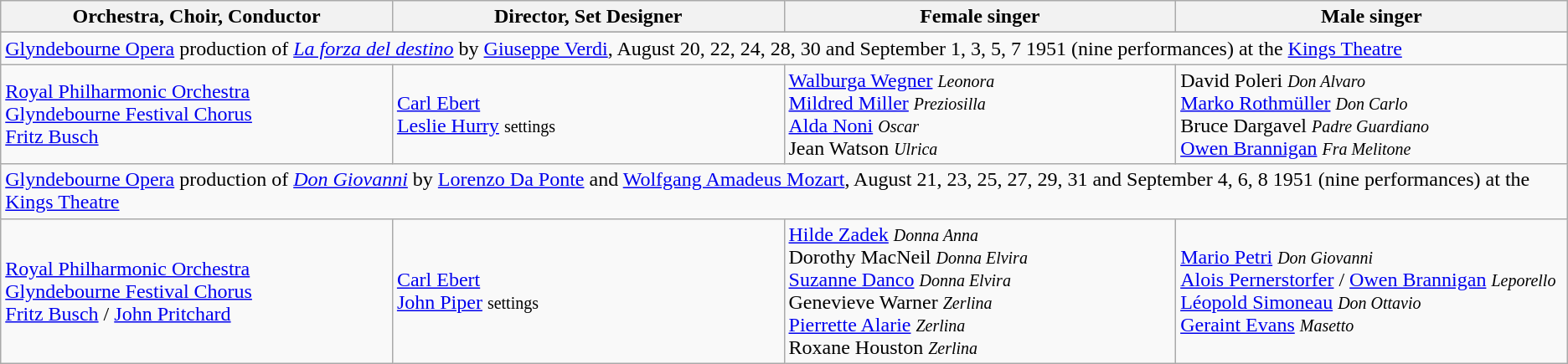<table class="wikitable toptextcells">
<tr class="hintergrundfarbe5">
<th style="width:25%;">Orchestra, Choir, Conductor</th>
<th style="width:25%;">Director, Set Designer</th>
<th style="width:25%;">Female singer</th>
<th style="width:25%;">Male singer</th>
</tr>
<tr>
</tr>
<tr class="hintergrundfarbe8">
<td colspan="9"><a href='#'>Glyndebourne Opera</a> production of <em><a href='#'>La forza del destino</a></em> by <a href='#'>Giuseppe Verdi</a>, August 20, 22, 24, 28, 30  and September 1, 3, 5, 7  1951 (nine performances) at the <a href='#'>Kings Theatre</a></td>
</tr>
<tr>
<td><a href='#'>Royal Philharmonic Orchestra</a><br><a href='#'>Glyndebourne Festival Chorus</a><br><a href='#'>Fritz Busch</a></td>
<td><a href='#'>Carl Ebert</a><br><a href='#'>Leslie Hurry</a>  <small>settings</small></td>
<td><a href='#'>Walburga Wegner</a> <small><em>Leonora</em></small><br><a href='#'>Mildred Miller</a> <small><em>Preziosilla</em></small><br><a href='#'>Alda Noni</a> <small><em>Oscar</em></small><br>Jean Watson <small><em>Ulrica</em></small></td>
<td>David Poleri <small><em>Don Alvaro</em></small><br><a href='#'>Marko Rothmüller</a> <small><em>Don Carlo</em></small><br>Bruce Dargavel <small><em>Padre Guardiano</em></small><br><a href='#'>Owen Brannigan</a> <small><em>Fra Melitone</em></small></td>
</tr>
<tr class="hintergrundfarbe8">
<td colspan="9"><a href='#'>Glyndebourne Opera</a> production of <em><a href='#'>Don Giovanni</a></em> by <a href='#'>Lorenzo Da Ponte</a> and <a href='#'>Wolfgang Amadeus Mozart</a>, August 21, 23, 25, 27, 29, 31 and September 4, 6, 8 1951 (nine performances) at the <a href='#'>Kings Theatre</a></td>
</tr>
<tr>
<td><a href='#'>Royal Philharmonic Orchestra</a><br><a href='#'>Glyndebourne Festival Chorus</a><br><a href='#'>Fritz Busch</a> / <a href='#'>John Pritchard</a></td>
<td><a href='#'>Carl Ebert</a><br><a href='#'>John Piper</a> <small>settings</small></td>
<td><a href='#'>Hilde Zadek</a> <small><em>Donna Anna</em></small><br>Dorothy MacNeil <small><em>Donna Elvira</em></small><br><a href='#'>Suzanne Danco</a> <small><em>Donna Elvira</em></small><br>Genevieve Warner <small><em>Zerlina</em></small><br><a href='#'>Pierrette Alarie</a> <small><em>Zerlina</em></small><br>Roxane Houston <small><em>Zerlina</em></small><br></td>
<td><a href='#'>Mario Petri</a> <small><em>Don Giovanni</em></small><br><a href='#'>Alois Pernerstorfer</a> / <a href='#'>Owen Brannigan</a> <small><em>Leporello</em></small><br><a href='#'>Léopold Simoneau</a> <small><em>Don Ottavio</em></small><br><a href='#'>Geraint Evans</a> <small><em>Masetto</em></small></td>
</tr>
</table>
